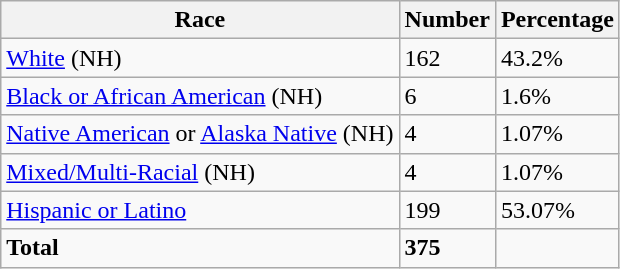<table class="wikitable">
<tr>
<th>Race</th>
<th>Number</th>
<th>Percentage</th>
</tr>
<tr>
<td><a href='#'>White</a> (NH)</td>
<td>162</td>
<td>43.2%</td>
</tr>
<tr>
<td><a href='#'>Black or African American</a> (NH)</td>
<td>6</td>
<td>1.6%</td>
</tr>
<tr>
<td><a href='#'>Native American</a> or <a href='#'>Alaska Native</a> (NH)</td>
<td>4</td>
<td>1.07%</td>
</tr>
<tr>
<td><a href='#'>Mixed/Multi-Racial</a> (NH)</td>
<td>4</td>
<td>1.07%</td>
</tr>
<tr>
<td><a href='#'>Hispanic or Latino</a></td>
<td>199</td>
<td>53.07%</td>
</tr>
<tr>
<td><strong>Total</strong></td>
<td><strong>375</strong></td>
<td></td>
</tr>
</table>
